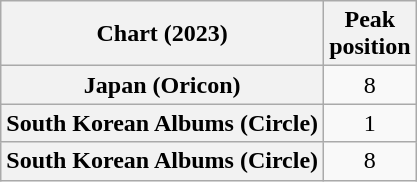<table class="wikitable sortable plainrowheaders" style="text-align:center">
<tr>
<th scope="col">Chart (2023)</th>
<th scope="col">Peak<br>position</th>
</tr>
<tr>
<th scope="row">Japan (Oricon)</th>
<td>8</td>
</tr>
<tr>
<th scope="row">South Korean Albums (Circle)</th>
<td>1</td>
</tr>
<tr>
<th scope="row">South Korean Albums (Circle)<br></th>
<td>8</td>
</tr>
</table>
